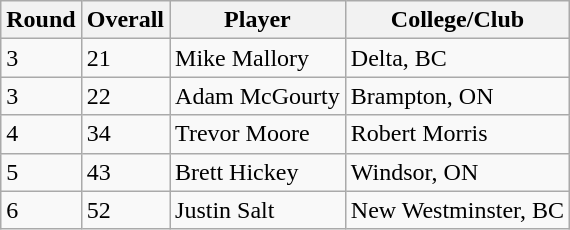<table class="wikitable">
<tr>
<th>Round</th>
<th>Overall</th>
<th>Player</th>
<th>College/Club</th>
</tr>
<tr>
<td>3</td>
<td>21</td>
<td>Mike Mallory</td>
<td>Delta, BC</td>
</tr>
<tr>
<td>3</td>
<td>22</td>
<td>Adam McGourty</td>
<td>Brampton, ON</td>
</tr>
<tr>
<td>4</td>
<td>34</td>
<td>Trevor Moore</td>
<td>Robert Morris</td>
</tr>
<tr>
<td>5</td>
<td>43</td>
<td>Brett Hickey</td>
<td>Windsor, ON</td>
</tr>
<tr>
<td>6</td>
<td>52</td>
<td>Justin Salt</td>
<td>New Westminster, BC</td>
</tr>
</table>
